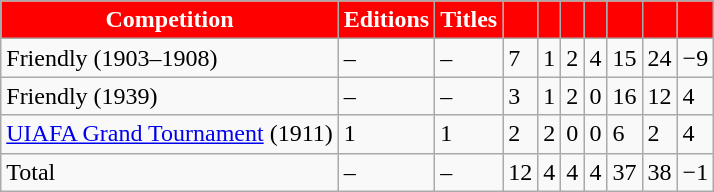<table class="wikitable">
<tr>
<th scope=col style="color:#FFFFFF; background:#ff0000;">Competition</th>
<th scope=col style="color:#FFFFFF; background:#ff0000;">Editions</th>
<th scope=col style="color:#FFFFFF; background:#ff0000;">Titles</th>
<th scope=col style="color:#FFFFFF; background:#ff0000;"></th>
<th scope=col style="color:#FFFFFF; background:#ff0000;"></th>
<th scope=col style="color:#FFFFFF; background:#ff0000;"></th>
<th scope=col style="color:#FFFFFF; background:#ff0000;"></th>
<th scope=col style="color:#FFFFFF; background:#ff0000;"></th>
<th scope=col style="color:#FFFFFF; background:#ff0000;"></th>
<th scope=col style="color:#FFFFFF; background:#ff0000;"></th>
</tr>
<tr>
<td>Friendly (1903–1908)</td>
<td>–</td>
<td>–</td>
<td>7</td>
<td>1</td>
<td>2</td>
<td>4</td>
<td>15</td>
<td>24</td>
<td>−9</td>
</tr>
<tr>
<td>Friendly (1939)</td>
<td>–</td>
<td>–</td>
<td>3</td>
<td>1</td>
<td>2</td>
<td>0</td>
<td>16</td>
<td>12</td>
<td>4</td>
</tr>
<tr>
<td [1911 UIAFA European Football Tournament><a href='#'>UIAFA Grand Tournament</a> (1911)</td>
<td>1</td>
<td>1</td>
<td>2</td>
<td>2</td>
<td>0</td>
<td>0</td>
<td>6</td>
<td>2</td>
<td>4</td>
</tr>
<tr>
<td>Total</td>
<td>–</td>
<td>–</td>
<td>12</td>
<td>4</td>
<td>4</td>
<td>4</td>
<td>37</td>
<td>38</td>
<td>−1</td>
</tr>
</table>
